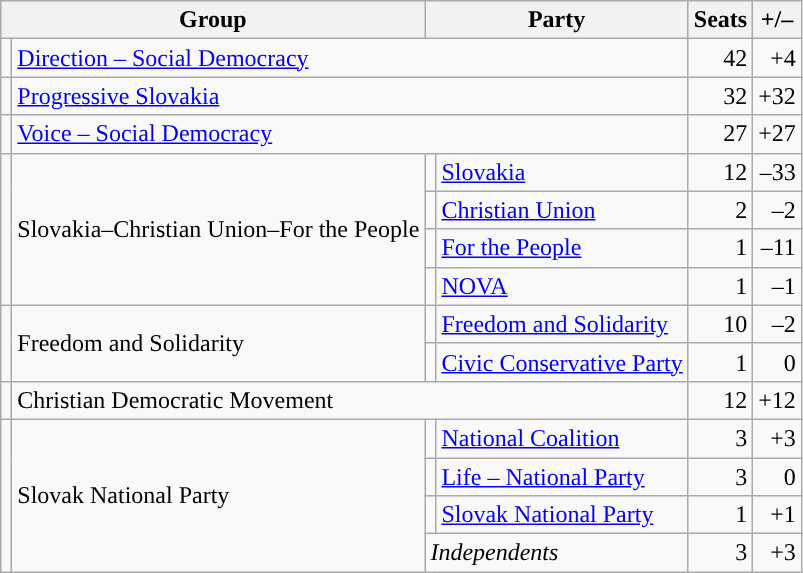<table class="wikitable">
<tr>
<th colspan="2">Group</th>
<th colspan="2">Party</th>
<th>Seats</th>
<th>+/–</th>
</tr>
<tr>
<td style="background: "></td>
<td colspan="3"><a href='#'>Direction – Social Democracy</a></td>
<td align=right>42</td>
<td align=right>+4</td>
</tr>
<tr>
<td style="background: "></td>
<td colspan="3"><a href='#'>Progressive Slovakia</a></td>
<td align=right>32</td>
<td align=right>+32</td>
</tr>
<tr>
<td style="background: "></td>
<td colspan="3"><a href='#'>Voice – Social Democracy</a></td>
<td align=right>27</td>
<td align=right>+27</td>
</tr>
<tr>
<td rowspan="4" style="background: "></td>
<td rowspan="4">Slovakia–Christian Union–For the People</td>
<td style="background: "></td>
<td><a href='#'>Slovakia</a></td>
<td align=right>12</td>
<td align=right>–33</td>
</tr>
<tr>
<td style="background: "></td>
<td><a href='#'>Christian Union</a></td>
<td align=right>2</td>
<td align=right>–2</td>
</tr>
<tr>
<td style="background: "></td>
<td><a href='#'>For the People</a></td>
<td align=right>1</td>
<td align=right>–11</td>
</tr>
<tr>
<td style="background: "></td>
<td><a href='#'>NOVA</a></td>
<td align=right>1</td>
<td align=right>–1</td>
</tr>
<tr>
<td rowspan="2" style="background: "></td>
<td rowspan="2">Freedom and Solidarity</td>
<td style="background: "></td>
<td><a href='#'>Freedom and Solidarity</a></td>
<td align=right>10</td>
<td align=right>–2</td>
</tr>
<tr>
<td style="background: "></td>
<td><a href='#'>Civic Conservative Party</a></td>
<td align=right>1</td>
<td align=right>0</td>
</tr>
<tr>
<td style="background: "></td>
<td colspan="3">Christian Democratic Movement</td>
<td align=right>12</td>
<td align=right>+12</td>
</tr>
<tr>
<td rowspan="4" style="background: "></td>
<td rowspan="4">Slovak National Party</td>
<td style="background: "></td>
<td><a href='#'>National Coalition</a></td>
<td align=right>3</td>
<td align=right>+3</td>
</tr>
<tr>
<td style="background: "></td>
<td><a href='#'>Life – National Party</a></td>
<td align=right>3</td>
<td align=right>0</td>
</tr>
<tr>
<td style="background: "></td>
<td><a href='#'>Slovak National Party</a></td>
<td align=right>1</td>
<td align=right>+1</td>
</tr>
<tr>
<td colspan="2"><em>Independents</em></td>
<td align=right>3</td>
<td align=right>+3</td>
</tr>
</table>
